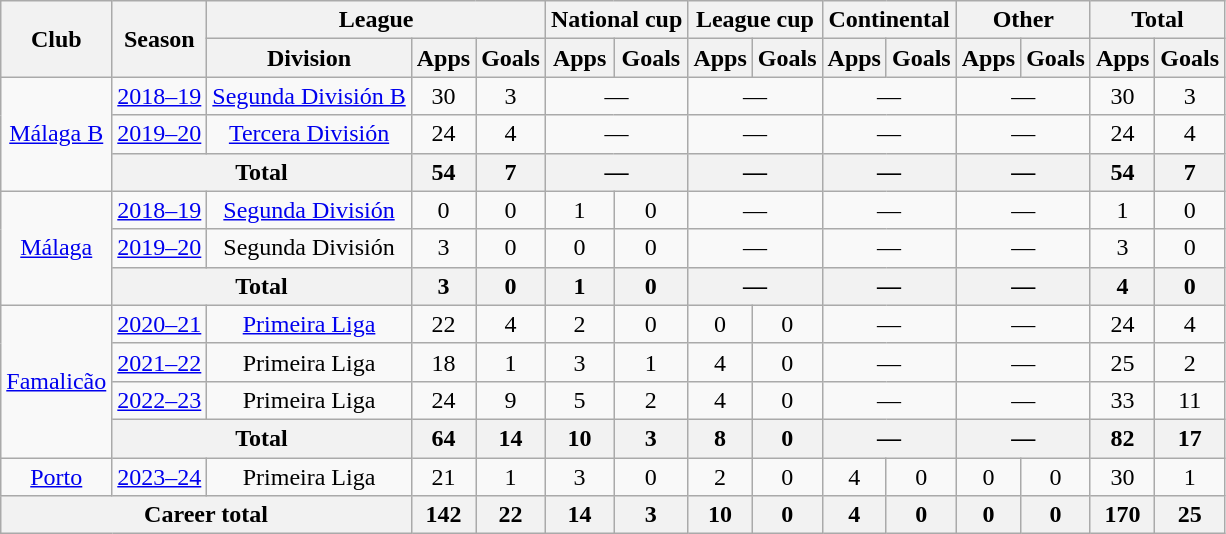<table class="wikitable" style="text-align: center">
<tr>
<th rowspan="2">Club</th>
<th rowspan="2">Season</th>
<th colspan="3">League</th>
<th colspan="2">National cup</th>
<th colspan="2">League cup</th>
<th colspan="2">Continental</th>
<th colspan="2">Other</th>
<th colspan="2">Total</th>
</tr>
<tr>
<th>Division</th>
<th>Apps</th>
<th>Goals</th>
<th>Apps</th>
<th>Goals</th>
<th>Apps</th>
<th>Goals</th>
<th>Apps</th>
<th>Goals</th>
<th>Apps</th>
<th>Goals</th>
<th>Apps</th>
<th>Goals</th>
</tr>
<tr>
<td rowspan="3"><a href='#'>Málaga B</a></td>
<td><a href='#'>2018–19</a></td>
<td><a href='#'>Segunda División B</a></td>
<td>30</td>
<td>3</td>
<td colspan="2">—</td>
<td colspan="2">—</td>
<td colspan="2">—</td>
<td colspan="2">—</td>
<td>30</td>
<td>3</td>
</tr>
<tr>
<td><a href='#'>2019–20</a></td>
<td><a href='#'>Tercera División</a></td>
<td>24</td>
<td>4</td>
<td colspan="2">—</td>
<td colspan="2">—</td>
<td colspan="2">—</td>
<td colspan="2">—</td>
<td>24</td>
<td>4</td>
</tr>
<tr>
<th colspan="2">Total</th>
<th>54</th>
<th>7</th>
<th colspan="2">—</th>
<th colspan="2">—</th>
<th colspan="2">—</th>
<th colspan="2">—</th>
<th>54</th>
<th>7</th>
</tr>
<tr>
<td rowspan="3"><a href='#'>Málaga</a></td>
<td><a href='#'>2018–19</a></td>
<td><a href='#'>Segunda División</a></td>
<td>0</td>
<td>0</td>
<td>1</td>
<td>0</td>
<td colspan="2">—</td>
<td colspan="2">—</td>
<td colspan="2">—</td>
<td>1</td>
<td>0</td>
</tr>
<tr>
<td><a href='#'>2019–20</a></td>
<td>Segunda División</td>
<td>3</td>
<td>0</td>
<td>0</td>
<td>0</td>
<td colspan="2">—</td>
<td colspan="2">—</td>
<td colspan="2">—</td>
<td>3</td>
<td>0</td>
</tr>
<tr>
<th colspan="2">Total</th>
<th>3</th>
<th>0</th>
<th>1</th>
<th>0</th>
<th colspan="2">—</th>
<th colspan="2">—</th>
<th colspan="2">—</th>
<th>4</th>
<th>0</th>
</tr>
<tr>
<td rowspan="4"><a href='#'>Famalicão</a></td>
<td><a href='#'>2020–21</a></td>
<td><a href='#'>Primeira Liga</a></td>
<td>22</td>
<td>4</td>
<td>2</td>
<td>0</td>
<td>0</td>
<td>0</td>
<td colspan="2">—</td>
<td colspan="2">—</td>
<td>24</td>
<td>4</td>
</tr>
<tr>
<td><a href='#'>2021–22</a></td>
<td>Primeira Liga</td>
<td>18</td>
<td>1</td>
<td>3</td>
<td>1</td>
<td>4</td>
<td>0</td>
<td colspan="2">—</td>
<td colspan="2">—</td>
<td>25</td>
<td>2</td>
</tr>
<tr>
<td><a href='#'>2022–23</a></td>
<td>Primeira Liga</td>
<td>24</td>
<td>9</td>
<td>5</td>
<td>2</td>
<td>4</td>
<td>0</td>
<td colspan="2">—</td>
<td colspan="2">—</td>
<td>33</td>
<td>11</td>
</tr>
<tr>
<th colspan="2">Total</th>
<th>64</th>
<th>14</th>
<th>10</th>
<th>3</th>
<th>8</th>
<th>0</th>
<th colspan="2">—</th>
<th colspan="2">—</th>
<th>82</th>
<th>17</th>
</tr>
<tr>
<td><a href='#'>Porto</a></td>
<td><a href='#'>2023–24</a></td>
<td>Primeira Liga</td>
<td>21</td>
<td>1</td>
<td>3</td>
<td>0</td>
<td>2</td>
<td>0</td>
<td>4</td>
<td>0</td>
<td>0</td>
<td>0</td>
<td>30</td>
<td>1</td>
</tr>
<tr>
<th colspan="3">Career total</th>
<th>142</th>
<th>22</th>
<th>14</th>
<th>3</th>
<th>10</th>
<th>0</th>
<th>4</th>
<th>0</th>
<th>0</th>
<th>0</th>
<th>170</th>
<th>25</th>
</tr>
</table>
